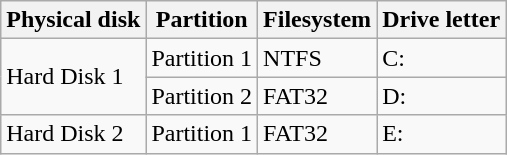<table class="wikitable">
<tr>
<th>Physical disk</th>
<th>Partition</th>
<th>Filesystem</th>
<th>Drive letter</th>
</tr>
<tr>
<td rowspan="2">Hard Disk 1</td>
<td>Partition 1</td>
<td>NTFS</td>
<td>C:</td>
</tr>
<tr>
<td>Partition 2</td>
<td>FAT32</td>
<td>D:</td>
</tr>
<tr>
<td>Hard Disk 2</td>
<td>Partition 1</td>
<td>FAT32</td>
<td>E:</td>
</tr>
</table>
